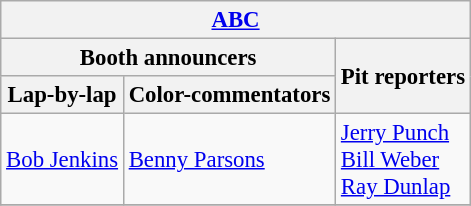<table class="wikitable" style="font-size: 95%">
<tr>
<th colspan=3><a href='#'>ABC</a></th>
</tr>
<tr>
<th colspan=2>Booth announcers</th>
<th rowspan=2>Pit reporters</th>
</tr>
<tr>
<th><strong>Lap-by-lap</strong></th>
<th><strong>Color-commentators</strong></th>
</tr>
<tr>
<td><a href='#'>Bob Jenkins</a></td>
<td><a href='#'>Benny Parsons</a></td>
<td><a href='#'>Jerry Punch</a> <br> <a href='#'>Bill Weber</a> <br> <a href='#'>Ray Dunlap</a></td>
</tr>
<tr>
</tr>
</table>
